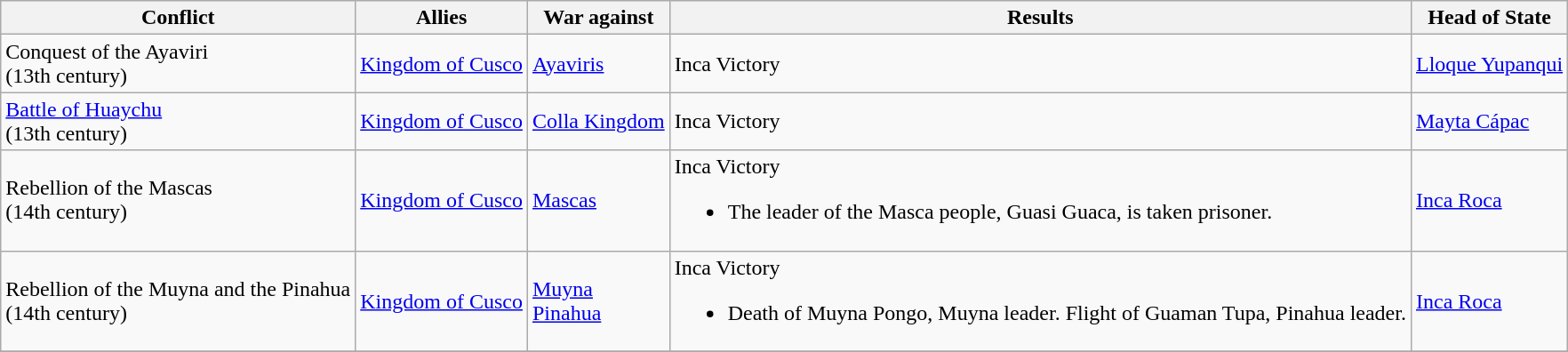<table class="wikitable">
<tr>
<th>Conflict</th>
<th>Allies</th>
<th>War against</th>
<th>Results</th>
<th>Head of State</th>
</tr>
<tr>
<td>Conquest of the Ayaviri<br>(13th century)</td>
<td><a href='#'>Kingdom of Cusco</a></td>
<td><a href='#'>Ayaviris</a></td>
<td>Inca Victory</td>
<td><a href='#'>Lloque Yupanqui</a></td>
</tr>
<tr>
<td><a href='#'>Battle of Huaychu</a><br>(13th century)</td>
<td><a href='#'>Kingdom of Cusco</a></td>
<td><a href='#'>Colla Kingdom</a></td>
<td>Inca Victory</td>
<td><a href='#'>Mayta Cápac</a></td>
</tr>
<tr>
<td>Rebellion of the Mascas<br>(14th century)</td>
<td><a href='#'>Kingdom of Cusco</a></td>
<td><a href='#'>Mascas</a></td>
<td>Inca Victory<br><ul><li>The leader of the Masca people, Guasi Guaca, is taken prisoner.</li></ul></td>
<td><a href='#'>Inca Roca</a></td>
</tr>
<tr>
<td>Rebellion of the Muyna and the Pinahua<br>(14th century)</td>
<td><a href='#'>Kingdom of Cusco</a></td>
<td><a href='#'>Muyna</a><br><a href='#'>Pinahua</a></td>
<td>Inca Victory<br><ul><li>Death of Muyna Pongo, Muyna leader. Flight of Guaman Tupa, Pinahua leader.</li></ul></td>
<td><a href='#'>Inca Roca</a></td>
</tr>
<tr>
</tr>
</table>
